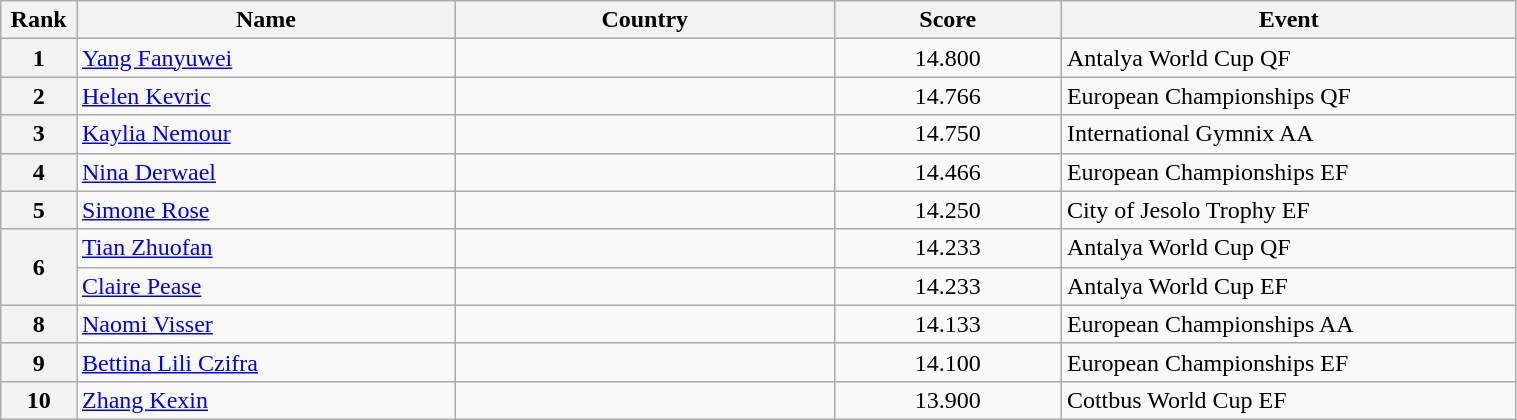<table class="wikitable sortable" style="width:80%;">
<tr>
<th style="text-align:center; width:5%;">Rank</th>
<th style="text-align:center; width:25%;">Name</th>
<th style="text-align:center; width:25%;">Country</th>
<th style="text-align:center; width:15%;">Score</th>
<th style="text-align:center; width:30%;">Event</th>
</tr>
<tr>
<th>1</th>
<td><a href='#'>Yang Fanyuwei</a></td>
<td></td>
<td align="center">14.800</td>
<td>Antalya World Cup QF</td>
</tr>
<tr>
<th>2</th>
<td><a href='#'>Helen Kevric</a></td>
<td></td>
<td align="center">14.766</td>
<td>European Championships QF</td>
</tr>
<tr>
<th>3</th>
<td><a href='#'>Kaylia Nemour</a></td>
<td></td>
<td align="center">14.750</td>
<td>International Gymnix AA</td>
</tr>
<tr>
<th>4</th>
<td><a href='#'>Nina Derwael</a></td>
<td></td>
<td align="center">14.466</td>
<td>European Championships EF</td>
</tr>
<tr>
<th>5</th>
<td><a href='#'>Simone Rose</a></td>
<td></td>
<td align="center">14.250</td>
<td>City of Jesolo Trophy EF</td>
</tr>
<tr>
<th rowspan=2>6</th>
<td><a href='#'>Tian Zhuofan</a></td>
<td></td>
<td align="center">14.233</td>
<td>Antalya World Cup QF</td>
</tr>
<tr>
<td><a href='#'>Claire Pease</a></td>
<td></td>
<td align="center">14.233</td>
<td>Antalya World Cup EF</td>
</tr>
<tr>
<th>8</th>
<td><a href='#'>Naomi Visser</a></td>
<td></td>
<td align="center">14.133</td>
<td>European Championships AA</td>
</tr>
<tr>
<th>9</th>
<td><a href='#'>Bettina Lili Czifra</a></td>
<td></td>
<td align="center">14.100</td>
<td>European Championships EF</td>
</tr>
<tr>
<th>10</th>
<td><a href='#'>Zhang Kexin</a></td>
<td></td>
<td align="center">13.900</td>
<td>Cottbus World Cup EF</td>
</tr>
</table>
